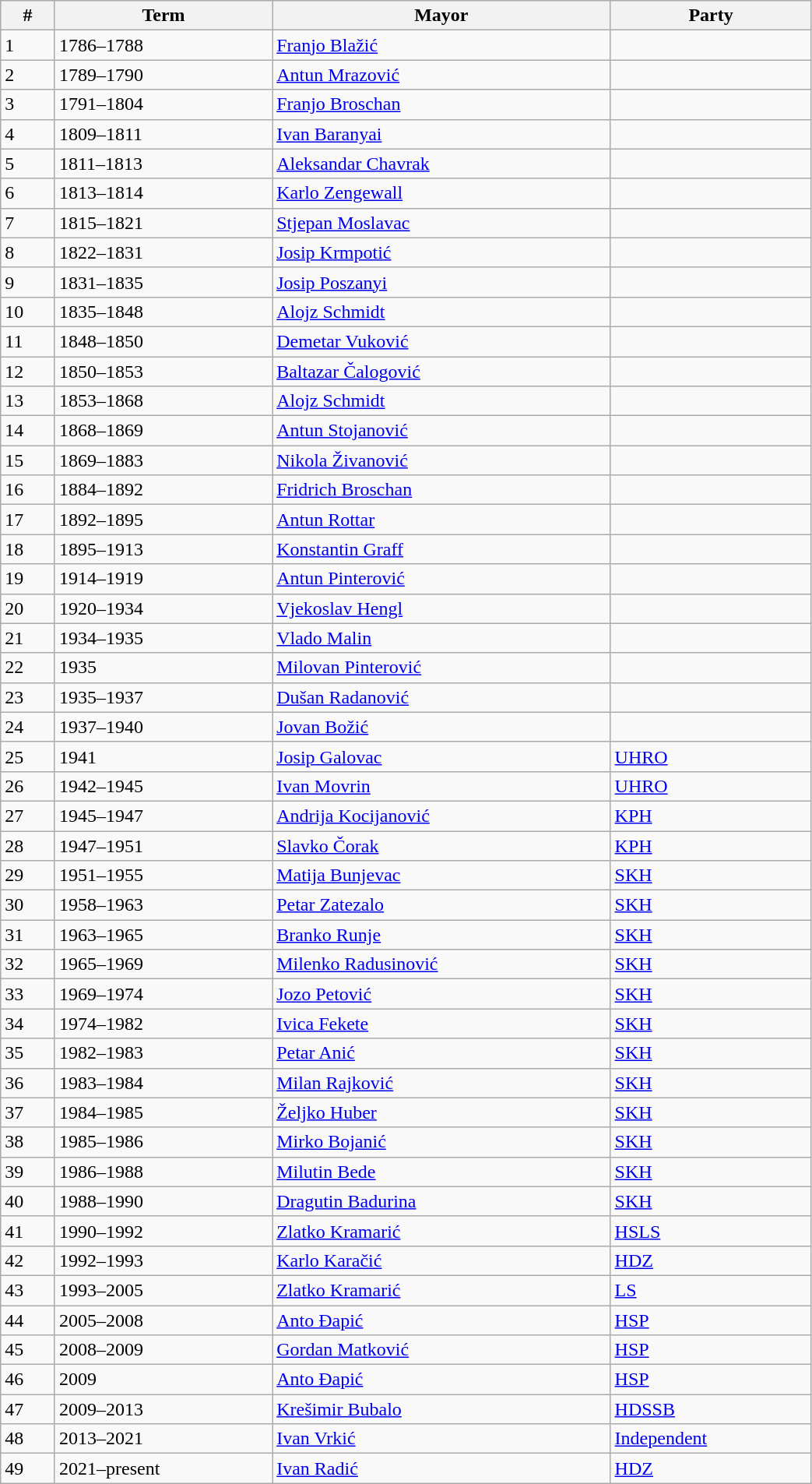<table class="wikitable" style="width:55%">
<tr>
<th>#</th>
<th>Term</th>
<th>Mayor</th>
<th>Party</th>
</tr>
<tr>
<td>1</td>
<td>1786–1788</td>
<td><a href='#'>Franjo Blažić</a></td>
<td></td>
</tr>
<tr>
<td>2</td>
<td>1789–1790</td>
<td><a href='#'>Antun Mrazović</a></td>
<td></td>
</tr>
<tr>
<td>3</td>
<td>1791–1804</td>
<td><a href='#'>Franjo Broschan</a></td>
<td></td>
</tr>
<tr>
<td>4</td>
<td>1809–1811</td>
<td><a href='#'>Ivan Baranyai</a></td>
<td></td>
</tr>
<tr>
<td>5</td>
<td>1811–1813</td>
<td><a href='#'>Aleksandar Chavrak</a></td>
<td></td>
</tr>
<tr>
<td>6</td>
<td>1813–1814</td>
<td><a href='#'>Karlo Zengewall</a></td>
<td></td>
</tr>
<tr>
<td>7</td>
<td>1815–1821</td>
<td><a href='#'>Stjepan Moslavac</a></td>
<td></td>
</tr>
<tr>
<td>8</td>
<td>1822–1831</td>
<td><a href='#'>Josip Krmpotić</a></td>
<td></td>
</tr>
<tr>
<td>9</td>
<td>1831–1835</td>
<td><a href='#'>Josip Poszanyi</a></td>
<td></td>
</tr>
<tr>
<td>10</td>
<td>1835–1848</td>
<td><a href='#'>Alojz Schmidt</a></td>
<td></td>
</tr>
<tr>
<td>11</td>
<td>1848–1850</td>
<td><a href='#'>Demetar Vuković</a></td>
<td></td>
</tr>
<tr>
<td>12</td>
<td>1850–1853</td>
<td><a href='#'>Baltazar Čalogović</a></td>
<td></td>
</tr>
<tr>
<td>13</td>
<td>1853–1868</td>
<td><a href='#'>Alojz Schmidt</a></td>
<td></td>
</tr>
<tr>
<td>14</td>
<td>1868–1869</td>
<td><a href='#'>Antun Stojanović</a></td>
<td></td>
</tr>
<tr>
<td>15</td>
<td>1869–1883</td>
<td><a href='#'>Nikola Živanović</a></td>
<td></td>
</tr>
<tr>
<td>16</td>
<td>1884–1892</td>
<td><a href='#'>Fridrich Broschan</a></td>
<td></td>
</tr>
<tr>
<td>17</td>
<td>1892–1895</td>
<td><a href='#'>Antun Rottar</a></td>
<td></td>
</tr>
<tr>
<td>18</td>
<td>1895–1913</td>
<td><a href='#'>Konstantin Graff</a></td>
<td></td>
</tr>
<tr>
<td>19</td>
<td>1914–1919</td>
<td><a href='#'>Antun Pinterović</a></td>
<td></td>
</tr>
<tr>
<td>20</td>
<td>1920–1934</td>
<td><a href='#'>Vjekoslav Hengl</a></td>
<td></td>
</tr>
<tr>
<td>21</td>
<td>1934–1935</td>
<td><a href='#'>Vlado Malin</a></td>
<td></td>
</tr>
<tr>
<td>22</td>
<td>1935</td>
<td><a href='#'>Milovan Pinterović</a></td>
<td></td>
</tr>
<tr>
<td>23</td>
<td>1935–1937</td>
<td><a href='#'>Dušan Radanović</a></td>
<td></td>
</tr>
<tr>
<td>24</td>
<td>1937–1940</td>
<td><a href='#'>Jovan Božić</a></td>
<td></td>
</tr>
<tr>
<td>25</td>
<td>1941</td>
<td><a href='#'>Josip Galovac</a></td>
<td><a href='#'>UHRO</a></td>
</tr>
<tr>
<td>26</td>
<td>1942–1945</td>
<td><a href='#'>Ivan Movrin</a></td>
<td><a href='#'>UHRO</a></td>
</tr>
<tr>
<td>27</td>
<td>1945–1947</td>
<td><a href='#'>Andrija Kocijanović</a></td>
<td><a href='#'>KPH</a></td>
</tr>
<tr>
<td>28</td>
<td>1947–1951</td>
<td><a href='#'>Slavko Čorak</a></td>
<td><a href='#'>KPH</a></td>
</tr>
<tr>
<td>29</td>
<td>1951–1955</td>
<td><a href='#'>Matija Bunjevac</a></td>
<td><a href='#'>SKH</a></td>
</tr>
<tr>
<td>30</td>
<td>1958–1963</td>
<td><a href='#'>Petar Zatezalo</a></td>
<td><a href='#'>SKH</a></td>
</tr>
<tr>
<td>31</td>
<td>1963–1965</td>
<td><a href='#'>Branko Runje</a></td>
<td><a href='#'>SKH</a></td>
</tr>
<tr>
<td>32</td>
<td>1965–1969</td>
<td><a href='#'>Milenko Radusinović</a></td>
<td><a href='#'>SKH</a></td>
</tr>
<tr>
<td>33</td>
<td>1969–1974</td>
<td><a href='#'>Jozo Petović</a></td>
<td><a href='#'>SKH</a></td>
</tr>
<tr>
<td>34</td>
<td>1974–1982</td>
<td><a href='#'>Ivica Fekete</a></td>
<td><a href='#'>SKH</a></td>
</tr>
<tr>
<td>35</td>
<td>1982–1983</td>
<td><a href='#'>Petar Anić</a></td>
<td><a href='#'>SKH</a></td>
</tr>
<tr>
<td>36</td>
<td>1983–1984</td>
<td><a href='#'>Milan Rajković</a></td>
<td><a href='#'>SKH</a></td>
</tr>
<tr>
<td>37</td>
<td>1984–1985</td>
<td><a href='#'>Željko Huber</a></td>
<td><a href='#'>SKH</a></td>
</tr>
<tr>
<td>38</td>
<td>1985–1986</td>
<td><a href='#'>Mirko Bojanić</a></td>
<td><a href='#'>SKH</a></td>
</tr>
<tr>
<td>39</td>
<td>1986–1988</td>
<td><a href='#'>Milutin Bede</a></td>
<td><a href='#'>SKH</a></td>
</tr>
<tr>
<td>40</td>
<td>1988–1990</td>
<td><a href='#'>Dragutin Badurina</a></td>
<td><a href='#'>SKH</a></td>
</tr>
<tr>
<td>41</td>
<td>1990–1992</td>
<td><a href='#'>Zlatko Kramarić</a></td>
<td><a href='#'>HSLS</a></td>
</tr>
<tr>
<td>42</td>
<td>1992–1993</td>
<td><a href='#'>Karlo Karačić</a></td>
<td><a href='#'>HDZ</a></td>
</tr>
<tr>
<td>43</td>
<td>1993–2005</td>
<td><a href='#'>Zlatko Kramarić</a></td>
<td><a href='#'>LS</a></td>
</tr>
<tr>
<td>44</td>
<td>2005–2008</td>
<td><a href='#'>Anto Đapić</a></td>
<td><a href='#'>HSP</a></td>
</tr>
<tr>
<td>45</td>
<td>2008–2009</td>
<td><a href='#'>Gordan Matković</a></td>
<td><a href='#'>HSP</a></td>
</tr>
<tr>
<td>46</td>
<td>2009</td>
<td><a href='#'>Anto Đapić</a></td>
<td><a href='#'>HSP</a></td>
</tr>
<tr>
<td>47</td>
<td>2009–2013</td>
<td><a href='#'>Krešimir Bubalo</a></td>
<td><a href='#'>HDSSB</a></td>
</tr>
<tr>
<td>48</td>
<td>2013–2021</td>
<td><a href='#'>Ivan Vrkić</a></td>
<td><a href='#'>Independent</a></td>
</tr>
<tr>
<td>49</td>
<td>2021–present</td>
<td><a href='#'>Ivan Radić</a></td>
<td><a href='#'>HDZ</a></td>
</tr>
</table>
